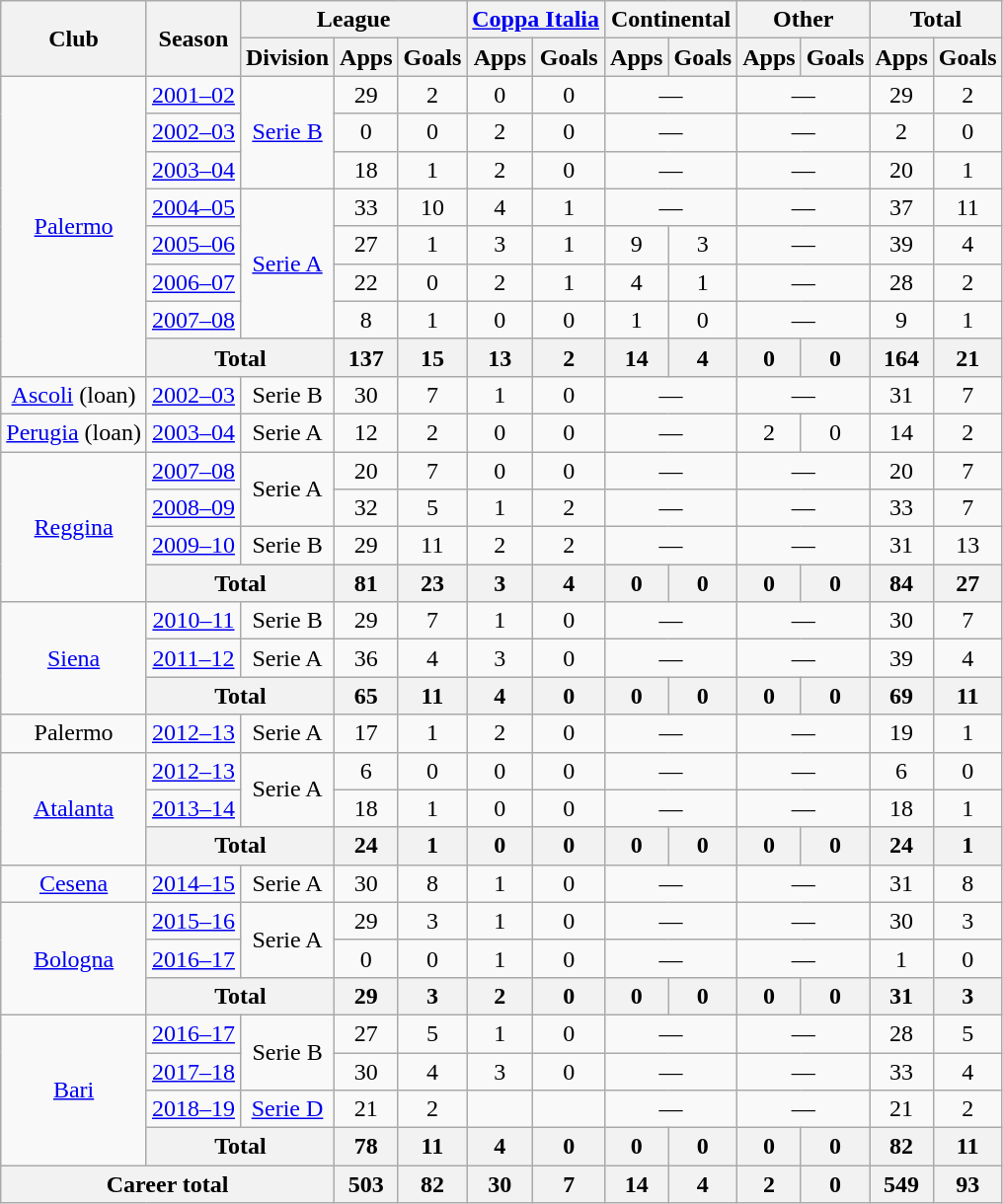<table class="wikitable" style="text-align: center;">
<tr>
<th rowspan="2">Club</th>
<th rowspan="2">Season</th>
<th colspan="3">League</th>
<th colspan="2"><a href='#'>Coppa Italia</a></th>
<th colspan="2">Continental</th>
<th colspan="2">Other</th>
<th colspan="2">Total</th>
</tr>
<tr>
<th>Division</th>
<th>Apps</th>
<th>Goals</th>
<th>Apps</th>
<th>Goals</th>
<th>Apps</th>
<th>Goals</th>
<th>Apps</th>
<th>Goals</th>
<th>Apps</th>
<th>Goals</th>
</tr>
<tr>
<td rowspan="8"><a href='#'>Palermo</a></td>
<td><a href='#'>2001–02</a></td>
<td rowspan="3"><a href='#'>Serie B</a></td>
<td>29</td>
<td>2</td>
<td>0</td>
<td>0</td>
<td colspan="2">—</td>
<td colspan="2">—</td>
<td>29</td>
<td>2</td>
</tr>
<tr>
<td><a href='#'>2002–03</a></td>
<td>0</td>
<td>0</td>
<td>2</td>
<td>0</td>
<td colspan="2">—</td>
<td colspan="2">—</td>
<td>2</td>
<td>0</td>
</tr>
<tr>
<td><a href='#'>2003–04</a></td>
<td>18</td>
<td>1</td>
<td>2</td>
<td>0</td>
<td colspan="2">—</td>
<td colspan="2">—</td>
<td>20</td>
<td>1</td>
</tr>
<tr>
<td><a href='#'>2004–05</a></td>
<td rowspan="4"><a href='#'>Serie A</a></td>
<td>33</td>
<td>10</td>
<td>4</td>
<td>1</td>
<td colspan="2">—</td>
<td colspan="2">—</td>
<td>37</td>
<td>11</td>
</tr>
<tr>
<td><a href='#'>2005–06</a></td>
<td>27</td>
<td>1</td>
<td>3</td>
<td>1</td>
<td>9</td>
<td>3</td>
<td colspan="2">—</td>
<td>39</td>
<td>4</td>
</tr>
<tr>
<td><a href='#'>2006–07</a></td>
<td>22</td>
<td>0</td>
<td>2</td>
<td>1</td>
<td>4</td>
<td>1</td>
<td colspan="2">—</td>
<td>28</td>
<td>2</td>
</tr>
<tr>
<td><a href='#'>2007–08</a></td>
<td>8</td>
<td>1</td>
<td>0</td>
<td>0</td>
<td>1</td>
<td>0</td>
<td colspan="2">—</td>
<td>9</td>
<td>1</td>
</tr>
<tr>
<th colspan="2">Total</th>
<th>137</th>
<th>15</th>
<th>13</th>
<th>2</th>
<th>14</th>
<th>4</th>
<th>0</th>
<th>0</th>
<th>164</th>
<th>21</th>
</tr>
<tr>
<td><a href='#'>Ascoli</a> (loan)</td>
<td><a href='#'>2002–03</a></td>
<td>Serie B</td>
<td>30</td>
<td>7</td>
<td>1</td>
<td>0</td>
<td colspan="2">—</td>
<td colspan="2">—</td>
<td>31</td>
<td>7</td>
</tr>
<tr>
<td><a href='#'>Perugia</a> (loan)</td>
<td><a href='#'>2003–04</a></td>
<td>Serie A</td>
<td>12</td>
<td>2</td>
<td>0</td>
<td>0</td>
<td colspan="2">—</td>
<td>2</td>
<td>0</td>
<td>14</td>
<td>2</td>
</tr>
<tr>
<td rowspan="4"><a href='#'>Reggina</a></td>
<td><a href='#'>2007–08</a></td>
<td rowspan="2">Serie A</td>
<td>20</td>
<td>7</td>
<td>0</td>
<td>0</td>
<td colspan="2">—</td>
<td colspan="2">—</td>
<td>20</td>
<td>7</td>
</tr>
<tr>
<td><a href='#'>2008–09</a></td>
<td>32</td>
<td>5</td>
<td>1</td>
<td>2</td>
<td colspan="2">—</td>
<td colspan="2">—</td>
<td>33</td>
<td>7</td>
</tr>
<tr>
<td><a href='#'>2009–10</a></td>
<td>Serie B</td>
<td>29</td>
<td>11</td>
<td>2</td>
<td>2</td>
<td colspan="2">—</td>
<td colspan="2">—</td>
<td>31</td>
<td>13</td>
</tr>
<tr>
<th colspan="2">Total</th>
<th>81</th>
<th>23</th>
<th>3</th>
<th>4</th>
<th>0</th>
<th>0</th>
<th>0</th>
<th>0</th>
<th>84</th>
<th>27</th>
</tr>
<tr>
<td rowspan="3"><a href='#'>Siena</a></td>
<td><a href='#'>2010–11</a></td>
<td>Serie B</td>
<td>29</td>
<td>7</td>
<td>1</td>
<td>0</td>
<td colspan="2">—</td>
<td colspan="2">—</td>
<td>30</td>
<td>7</td>
</tr>
<tr>
<td><a href='#'>2011–12</a></td>
<td>Serie A</td>
<td>36</td>
<td>4</td>
<td>3</td>
<td>0</td>
<td colspan="2">—</td>
<td colspan="2">—</td>
<td>39</td>
<td>4</td>
</tr>
<tr>
<th colspan="2">Total</th>
<th>65</th>
<th>11</th>
<th>4</th>
<th>0</th>
<th>0</th>
<th>0</th>
<th>0</th>
<th>0</th>
<th>69</th>
<th>11</th>
</tr>
<tr>
<td>Palermo</td>
<td><a href='#'>2012–13</a></td>
<td>Serie A</td>
<td>17</td>
<td>1</td>
<td>2</td>
<td>0</td>
<td colspan="2">—</td>
<td colspan="2">—</td>
<td>19</td>
<td>1</td>
</tr>
<tr>
<td rowspan="3"><a href='#'>Atalanta</a></td>
<td><a href='#'>2012–13</a></td>
<td rowspan="2">Serie A</td>
<td>6</td>
<td>0</td>
<td>0</td>
<td>0</td>
<td colspan="2">—</td>
<td colspan="2">—</td>
<td>6</td>
<td>0</td>
</tr>
<tr>
<td><a href='#'>2013–14</a></td>
<td>18</td>
<td>1</td>
<td>0</td>
<td>0</td>
<td colspan="2">—</td>
<td colspan="2">—</td>
<td>18</td>
<td>1</td>
</tr>
<tr>
<th colspan="2">Total</th>
<th>24</th>
<th>1</th>
<th>0</th>
<th>0</th>
<th>0</th>
<th>0</th>
<th>0</th>
<th>0</th>
<th>24</th>
<th>1</th>
</tr>
<tr>
<td><a href='#'>Cesena</a></td>
<td><a href='#'>2014–15</a></td>
<td>Serie A</td>
<td>30</td>
<td>8</td>
<td>1</td>
<td>0</td>
<td colspan="2">—</td>
<td colspan="2">—</td>
<td>31</td>
<td>8</td>
</tr>
<tr>
<td rowspan="3"><a href='#'>Bologna</a></td>
<td><a href='#'>2015–16</a></td>
<td rowspan="2">Serie A</td>
<td>29</td>
<td>3</td>
<td>1</td>
<td>0</td>
<td colspan="2">—</td>
<td colspan="2">—</td>
<td>30</td>
<td>3</td>
</tr>
<tr>
<td><a href='#'>2016–17</a></td>
<td>0</td>
<td>0</td>
<td>1</td>
<td>0</td>
<td colspan="2">—</td>
<td colspan="2">—</td>
<td>1</td>
<td>0</td>
</tr>
<tr>
<th colspan="2">Total</th>
<th>29</th>
<th>3</th>
<th>2</th>
<th>0</th>
<th>0</th>
<th>0</th>
<th>0</th>
<th>0</th>
<th>31</th>
<th>3</th>
</tr>
<tr>
<td rowspan="4"><a href='#'>Bari</a></td>
<td><a href='#'>2016–17</a></td>
<td rowspan="2">Serie B</td>
<td>27</td>
<td>5</td>
<td>1</td>
<td>0</td>
<td colspan="2">—</td>
<td colspan="2">—</td>
<td>28</td>
<td>5</td>
</tr>
<tr>
<td><a href='#'>2017–18</a></td>
<td>30</td>
<td>4</td>
<td>3</td>
<td>0</td>
<td colspan="2">—</td>
<td colspan="2">—</td>
<td>33</td>
<td>4</td>
</tr>
<tr>
<td><a href='#'>2018–19</a></td>
<td><a href='#'>Serie D</a></td>
<td>21</td>
<td>2</td>
<td></td>
<td></td>
<td colspan="2">—</td>
<td colspan="2">—</td>
<td>21</td>
<td>2</td>
</tr>
<tr>
<th colspan="2">Total</th>
<th>78</th>
<th>11</th>
<th>4</th>
<th>0</th>
<th>0</th>
<th>0</th>
<th>0</th>
<th>0</th>
<th>82</th>
<th>11</th>
</tr>
<tr>
<th colspan="3">Career total</th>
<th>503</th>
<th>82</th>
<th>30</th>
<th>7</th>
<th>14</th>
<th>4</th>
<th>2</th>
<th>0</th>
<th>549</th>
<th>93</th>
</tr>
</table>
